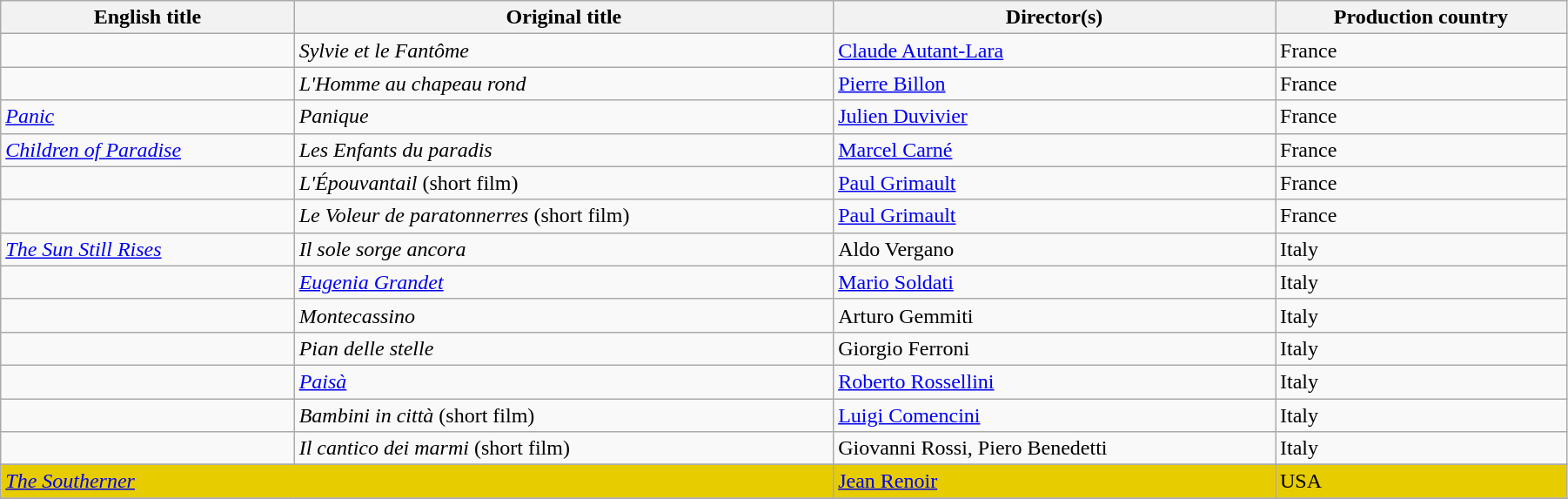<table class="sortable wikitable" width="95%">
<tr>
<th>English title</th>
<th>Original title</th>
<th>Director(s)</th>
<th>Production country</th>
</tr>
<tr>
<td></td>
<td><em>Sylvie et le Fantôme</em></td>
<td><a href='#'>Claude Autant-Lara</a></td>
<td>France</td>
</tr>
<tr>
<td></td>
<td><em>L'Homme au chapeau rond</em></td>
<td><a href='#'>Pierre Billon</a></td>
<td>France</td>
</tr>
<tr>
<td><em><a href='#'>Panic</a></em></td>
<td><em>Panique</em></td>
<td><a href='#'>Julien Duvivier</a></td>
<td>France</td>
</tr>
<tr>
<td><em><a href='#'>Children of Paradise</a></em></td>
<td><em>Les Enfants du paradis</em></td>
<td><a href='#'>Marcel Carné</a></td>
<td>France</td>
</tr>
<tr>
<td></td>
<td><em>L'Épouvantail</em> (short film)</td>
<td><a href='#'>Paul Grimault</a></td>
<td>France</td>
</tr>
<tr>
<td></td>
<td><em>Le Voleur de paratonnerres</em> (short film)</td>
<td><a href='#'>Paul Grimault</a></td>
<td>France</td>
</tr>
<tr>
<td><em><a href='#'>The Sun Still Rises</a></em></td>
<td><em>Il sole sorge ancora</em></td>
<td>Aldo Vergano</td>
<td>Italy</td>
</tr>
<tr>
<td></td>
<td><em><a href='#'>Eugenia Grandet</a></em></td>
<td><a href='#'>Mario Soldati</a></td>
<td>Italy</td>
</tr>
<tr>
<td></td>
<td><em>Montecassino</em></td>
<td>Arturo Gemmiti</td>
<td>Italy</td>
</tr>
<tr>
<td></td>
<td><em>Pian delle stelle</em></td>
<td>Giorgio Ferroni</td>
<td>Italy</td>
</tr>
<tr>
<td></td>
<td><em><a href='#'>Paisà</a></em></td>
<td><a href='#'>Roberto Rossellini</a></td>
<td>Italy</td>
</tr>
<tr>
<td></td>
<td><em>Bambini in città</em> (short film)</td>
<td><a href='#'>Luigi Comencini</a></td>
<td>Italy</td>
</tr>
<tr>
<td></td>
<td><em>Il cantico dei marmi</em> (short film)</td>
<td>Giovanni Rossi, Piero Benedetti</td>
<td>Italy</td>
</tr>
<tr>
</tr>
<tr style="background:#E7CD00;">
<td colspan=2><em><a href='#'>The Southerner</a></em></td>
<td><a href='#'>Jean Renoir</a></td>
<td>USA</td>
</tr>
<tr>
</tr>
</table>
